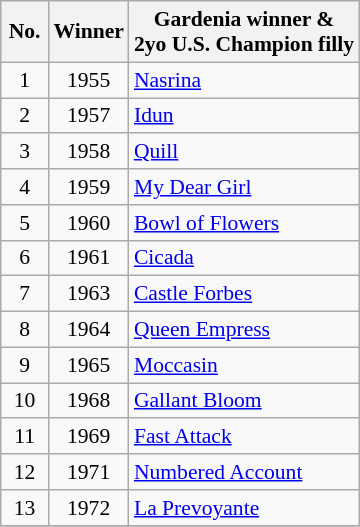<table class="wikitable sortable" style="font-size:90%">
<tr>
<th style="width:25px">No.</th>
<th style="width:35px">Winner</th>
<th>Gardenia winner &<br> 2yo U.S. Champion filly <br></th>
</tr>
<tr>
<td align=center>1</td>
<td align=center>1955</td>
<td><a href='#'>Nasrina</a></td>
</tr>
<tr>
<td align=center>2</td>
<td align=center>1957</td>
<td><a href='#'>Idun</a></td>
</tr>
<tr>
<td align=center>3</td>
<td align=center>1958</td>
<td><a href='#'>Quill</a></td>
</tr>
<tr>
<td align=center>4</td>
<td align=center>1959</td>
<td><a href='#'>My Dear Girl</a></td>
</tr>
<tr>
<td align=center>5</td>
<td align=center>1960</td>
<td><a href='#'>Bowl of Flowers</a></td>
</tr>
<tr>
<td align=center>6</td>
<td align=center>1961</td>
<td><a href='#'>Cicada</a></td>
</tr>
<tr>
<td align=center>7</td>
<td align=center>1963</td>
<td><a href='#'> Castle Forbes</a></td>
</tr>
<tr>
<td align=center>8</td>
<td align=center>1964</td>
<td><a href='#'>Queen Empress</a></td>
</tr>
<tr>
<td align=center>9</td>
<td align=center>1965</td>
<td><a href='#'>Moccasin</a></td>
</tr>
<tr>
<td align=center>10</td>
<td align=center>1968</td>
<td><a href='#'>Gallant Bloom</a></td>
</tr>
<tr>
<td align=center>11</td>
<td align=center>1969</td>
<td><a href='#'>Fast Attack</a></td>
</tr>
<tr>
<td align=center>12</td>
<td align=center>1971</td>
<td><a href='#'>Numbered Account</a></td>
</tr>
<tr>
<td align=center>13</td>
<td align=center>1972</td>
<td><a href='#'>La Prevoyante</a></td>
</tr>
<tr>
</tr>
</table>
